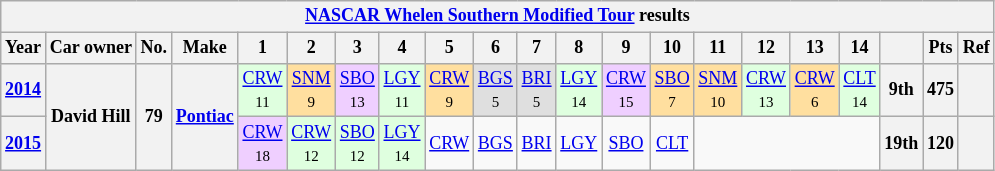<table class="wikitable" style="text-align:center; font-size:75%">
<tr>
<th colspan=21><a href='#'>NASCAR Whelen Southern Modified Tour</a> results</th>
</tr>
<tr>
<th>Year</th>
<th>Car owner</th>
<th>No.</th>
<th>Make</th>
<th>1</th>
<th>2</th>
<th>3</th>
<th>4</th>
<th>5</th>
<th>6</th>
<th>7</th>
<th>8</th>
<th>9</th>
<th>10</th>
<th>11</th>
<th>12</th>
<th>13</th>
<th>14</th>
<th></th>
<th>Pts</th>
<th>Ref</th>
</tr>
<tr>
<th><a href='#'>2014</a></th>
<th rowspan=2>David Hill</th>
<th rowspan=2>79</th>
<th rowspan=2><a href='#'>Pontiac</a></th>
<td style="background:#DFFFDF;"><a href='#'>CRW</a><br><small>11</small></td>
<td style="background:#FFDF9F;"><a href='#'>SNM</a><br><small>9</small></td>
<td style="background:#EFCFFF;"><a href='#'>SBO</a><br><small>13</small></td>
<td style="background:#DFFFDF;"><a href='#'>LGY</a><br><small>11</small></td>
<td style="background:#FFDF9F;"><a href='#'>CRW</a><br><small>9</small></td>
<td style="background:#DFDFDF;"><a href='#'>BGS</a><br><small>5</small></td>
<td style="background:#DFDFDF;"><a href='#'>BRI</a><br><small>5</small></td>
<td style="background:#DFFFDF;"><a href='#'>LGY</a><br><small>14</small></td>
<td style="background:#EFCFFF;"><a href='#'>CRW</a><br><small>15</small></td>
<td style="background:#FFDF9F;"><a href='#'>SBO</a><br><small>7</small></td>
<td style="background:#FFDF9F;"><a href='#'>SNM</a><br><small>10</small></td>
<td style="background:#DFFFDF;"><a href='#'>CRW</a><br><small>13</small></td>
<td style="background:#FFDF9F;"><a href='#'>CRW</a><br><small>6</small></td>
<td style="background:#DFFFDF;"><a href='#'>CLT</a><br><small>14</small></td>
<th>9th</th>
<th>475</th>
<th></th>
</tr>
<tr>
<th><a href='#'>2015</a></th>
<td style="background:#EFCFFF;"><a href='#'>CRW</a><br><small>18</small></td>
<td style="background:#DFFFDF;"><a href='#'>CRW</a><br><small>12</small></td>
<td style="background:#DFFFDF;"><a href='#'>SBO</a><br><small>12</small></td>
<td style="background:#DFFFDF;"><a href='#'>LGY</a><br><small>14</small></td>
<td><a href='#'>CRW</a></td>
<td><a href='#'>BGS</a></td>
<td><a href='#'>BRI</a></td>
<td><a href='#'>LGY</a></td>
<td><a href='#'>SBO</a></td>
<td><a href='#'>CLT</a></td>
<td colspan=4></td>
<th>19th</th>
<th>120</th>
<th></th>
</tr>
</table>
